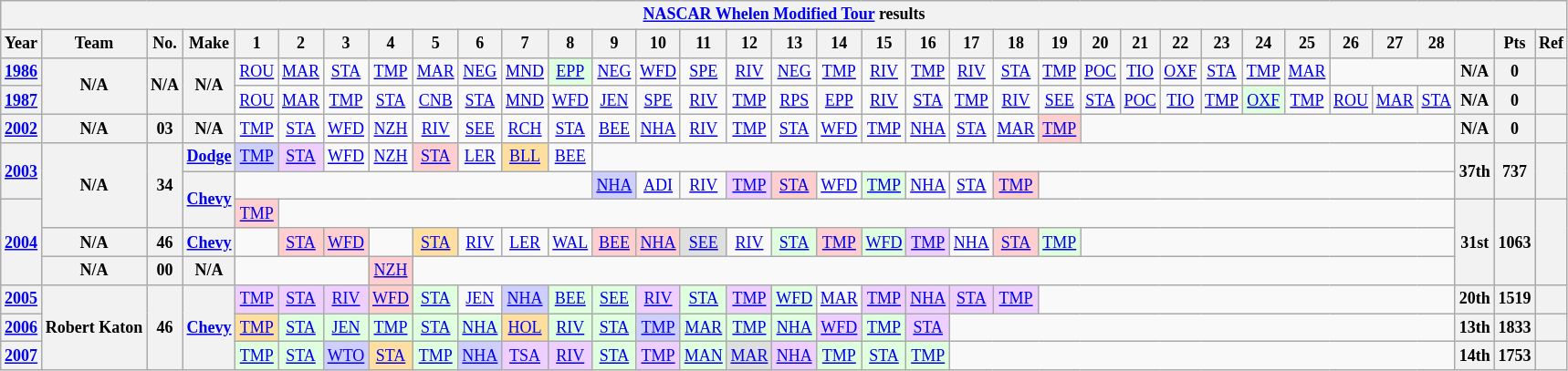<table class="wikitable" style="text-align:center; font-size:75%">
<tr>
<th colspan=38><a href='#'>NASCAR Whelen Modified Tour</a> results</th>
</tr>
<tr>
<th>Year</th>
<th>Team</th>
<th>No.</th>
<th>Make</th>
<th>1</th>
<th>2</th>
<th>3</th>
<th>4</th>
<th>5</th>
<th>6</th>
<th>7</th>
<th>8</th>
<th>9</th>
<th>10</th>
<th>11</th>
<th>12</th>
<th>13</th>
<th>14</th>
<th>15</th>
<th>16</th>
<th>17</th>
<th>18</th>
<th>19</th>
<th>20</th>
<th>21</th>
<th>22</th>
<th>23</th>
<th>24</th>
<th>25</th>
<th>26</th>
<th>27</th>
<th>28</th>
<th></th>
<th>Pts</th>
<th>Ref</th>
</tr>
<tr>
<th><a href='#'>1986</a></th>
<th rowspan=2>N/A</th>
<th rowspan=2>N/A</th>
<th rowspan=2>N/A</th>
<td><a href='#'>ROU</a></td>
<td><a href='#'>MAR</a></td>
<td><a href='#'>STA</a></td>
<td><a href='#'>TMP</a></td>
<td><a href='#'>MAR</a></td>
<td><a href='#'>NEG</a></td>
<td><a href='#'>MND</a></td>
<td style="background:#DFFFDF;"><a href='#'>EPP</a><br></td>
<td><a href='#'>NEG</a></td>
<td><a href='#'>WFD</a></td>
<td><a href='#'>SPE</a></td>
<td><a href='#'>RIV</a></td>
<td><a href='#'>NEG</a></td>
<td><a href='#'>TMP</a></td>
<td><a href='#'>RIV</a></td>
<td><a href='#'>TMP</a></td>
<td><a href='#'>RIV</a></td>
<td><a href='#'>STA</a></td>
<td><a href='#'>TMP</a></td>
<td><a href='#'>POC</a></td>
<td><a href='#'>TIO</a></td>
<td><a href='#'>OXF</a></td>
<td><a href='#'>STA</a></td>
<td><a href='#'>TMP</a></td>
<td><a href='#'>MAR</a></td>
<td colspan=3></td>
<th>N/A</th>
<th>0</th>
<th></th>
</tr>
<tr>
<th><a href='#'>1987</a></th>
<td><a href='#'>ROU</a></td>
<td><a href='#'>MAR</a></td>
<td><a href='#'>TMP</a></td>
<td><a href='#'>STA</a></td>
<td><a href='#'>CNB</a></td>
<td><a href='#'>STA</a></td>
<td><a href='#'>MND</a></td>
<td><a href='#'>WFD</a></td>
<td><a href='#'>JEN</a></td>
<td><a href='#'>SPE</a></td>
<td><a href='#'>RIV</a></td>
<td><a href='#'>TMP</a></td>
<td><a href='#'>RPS</a></td>
<td><a href='#'>EPP</a></td>
<td><a href='#'>RIV</a></td>
<td><a href='#'>STA</a></td>
<td><a href='#'>TMP</a></td>
<td><a href='#'>RIV</a></td>
<td><a href='#'>SEE</a></td>
<td><a href='#'>STA</a></td>
<td><a href='#'>POC</a></td>
<td><a href='#'>TIO</a></td>
<td><a href='#'>TMP</a></td>
<td style="background:#DFFFDF;"><a href='#'>OXF</a><br></td>
<td><a href='#'>TMP</a></td>
<td><a href='#'>ROU</a></td>
<td><a href='#'>MAR</a></td>
<td><a href='#'>STA</a></td>
<th>N/A</th>
<th>0</th>
<th></th>
</tr>
<tr>
<th><a href='#'>2002</a></th>
<th>N/A</th>
<th>03</th>
<th>N/A</th>
<td><a href='#'>TMP</a></td>
<td><a href='#'>STA</a></td>
<td><a href='#'>WFD</a></td>
<td><a href='#'>NZH</a></td>
<td><a href='#'>RIV</a></td>
<td><a href='#'>SEE</a></td>
<td><a href='#'>RCH</a></td>
<td><a href='#'>STA</a></td>
<td><a href='#'>BEE</a></td>
<td><a href='#'>NHA</a></td>
<td><a href='#'>RIV</a></td>
<td><a href='#'>TMP</a></td>
<td><a href='#'>STA</a></td>
<td><a href='#'>WFD</a></td>
<td><a href='#'>TMP</a></td>
<td><a href='#'>NHA</a></td>
<td><a href='#'>STA</a></td>
<td><a href='#'>MAR</a></td>
<td style="background:#FFCFCF;"><a href='#'>TMP</a><br></td>
<td colspan=9></td>
<th>N/A</th>
<th>0</th>
<th></th>
</tr>
<tr>
<th rowspan=2><a href='#'>2003</a></th>
<th rowspan=3>N/A</th>
<th rowspan=3>34</th>
<th><a href='#'>Dodge</a></th>
<td style="background:#CFCFFF;"><a href='#'>TMP</a><br></td>
<td style="background:#EFCFFF;"><a href='#'>STA</a><br></td>
<td><a href='#'>WFD</a></td>
<td><a href='#'>NZH</a></td>
<td style="background:#FFCFCF;"><a href='#'>STA</a><br></td>
<td><a href='#'>LER</a></td>
<td style="background:#FFDF9F;"><a href='#'>BLL</a><br></td>
<td><a href='#'>BEE</a></td>
<td colspan=20></td>
<th rowspan=2>37th</th>
<th rowspan=2>737</th>
<th rowspan=2></th>
</tr>
<tr>
<th rowspan=2><a href='#'>Chevy</a></th>
<td colspan=8></td>
<td style="background:#CFCFFF;"><a href='#'>NHA</a><br></td>
<td><a href='#'>ADI</a></td>
<td><a href='#'>RIV</a></td>
<td style="background:#EFCFFF;"><a href='#'>TMP</a><br></td>
<td style="background:#FFCFCF;"><a href='#'>STA</a><br></td>
<td><a href='#'>WFD</a></td>
<td style="background:#DFFFDF;"><a href='#'>TMP</a><br></td>
<td><a href='#'>NHA</a></td>
<td><a href='#'>STA</a></td>
<td style="background:#FFCFCF;"><a href='#'>TMP</a><br></td>
<td colspan=10></td>
</tr>
<tr>
<th rowspan=3><a href='#'>2004</a></th>
<td style="background:#FFCFCF;"><a href='#'>TMP</a><br></td>
<td colspan=27></td>
<th rowspan=3>31st</th>
<th rowspan=3>1063</th>
<th rowspan=3></th>
</tr>
<tr>
<th>N/A</th>
<th>46</th>
<th><a href='#'>Chevy</a></th>
<td></td>
<td style="background:#FFCFCF;"><a href='#'>STA</a><br></td>
<td style="background:#FFCFCF;"><a href='#'>WFD</a><br></td>
<td></td>
<td style="background:#FFDF9F;"><a href='#'>STA</a><br></td>
<td><a href='#'>RIV</a></td>
<td><a href='#'>LER</a></td>
<td><a href='#'>WAL</a></td>
<td style="background:#FFCFCF;"><a href='#'>BEE</a><br></td>
<td style="background:#FFCFCF;"><a href='#'>NHA</a><br></td>
<td style="background:#DFDFDF;"><a href='#'>SEE</a><br></td>
<td><a href='#'>RIV</a></td>
<td style="background:#DFFFDF;"><a href='#'>STA</a><br></td>
<td style="background:#FFCFCF;"><a href='#'>TMP</a><br></td>
<td style="background:#DFFFDF;"><a href='#'>WFD</a><br></td>
<td style="background:#EFCFFF;"><a href='#'>TMP</a><br></td>
<td><a href='#'>NHA</a></td>
<td style="background:#FFCFCF;"><a href='#'>STA</a><br></td>
<td style="background:#DFFFDF;"><a href='#'>TMP</a><br></td>
<td colspan=11></td>
</tr>
<tr>
<th>N/A</th>
<th>00</th>
<th>N/A</th>
<td colspan=3></td>
<td style="background:#FFCFCF;"><a href='#'>NZH</a><br></td>
<td colspan=24></td>
</tr>
<tr>
<th><a href='#'>2005</a></th>
<th rowspan=3>Robert Katon</th>
<th rowspan=3>46</th>
<th rowspan=3><a href='#'>Chevy</a></th>
<td style="background:#EFCFFF;"><a href='#'>TMP</a><br></td>
<td style="background:#EFCFFF;"><a href='#'>STA</a><br></td>
<td style="background:#EFCFFF;"><a href='#'>RIV</a><br></td>
<td style="background:#FFCFCF;"><a href='#'>WFD</a><br></td>
<td style="background:#DFFFDF;"><a href='#'>STA</a><br></td>
<td><a href='#'>JEN</a></td>
<td style="background:#CFCFFF;"><a href='#'>NHA</a><br></td>
<td style="background:#DFFFDF;"><a href='#'>BEE</a><br></td>
<td style="background:#DFFFDF;"><a href='#'>SEE</a><br></td>
<td style="background:#EFCFFF;"><a href='#'>RIV</a><br></td>
<td style="background:#DFFFDF;"><a href='#'>STA</a><br></td>
<td style="background:#EFCFFF;"><a href='#'>TMP</a><br></td>
<td style="background:#DFFFDF;"><a href='#'>WFD</a><br></td>
<td><a href='#'>MAR</a></td>
<td style="background:#EFCFFF;"><a href='#'>TMP</a><br></td>
<td style="background:#EFCFFF;"><a href='#'>NHA</a><br></td>
<td style="background:#EFCFFF;"><a href='#'>STA</a><br></td>
<td style="background:#EFCFFF;"><a href='#'>TMP</a><br></td>
<td colspan=10></td>
<th>20th</th>
<th>1519</th>
<th></th>
</tr>
<tr>
<th><a href='#'>2006</a></th>
<td style="background:#FFDF9F;"><a href='#'>TMP</a><br></td>
<td style="background:#DFFFDF;"><a href='#'>STA</a><br></td>
<td style="background:#DFFFDF;"><a href='#'>JEN</a><br></td>
<td style="background:#DFFFDF;"><a href='#'>TMP</a><br></td>
<td style="background:#DFFFDF;"><a href='#'>STA</a><br></td>
<td style="background:#DFFFDF;"><a href='#'>NHA</a><br></td>
<td style="background:#FFDF9F;"><a href='#'>HOL</a><br></td>
<td style="background:#DFFFDF;"><a href='#'>RIV</a><br></td>
<td style="background:#DFFFDF;"><a href='#'>STA</a><br></td>
<td style="background:#CFCFFF;"><a href='#'>TMP</a><br></td>
<td style="background:#DFFFDF;"><a href='#'>MAR</a><br></td>
<td style="background:#DFFFDF;"><a href='#'>TMP</a><br></td>
<td style="background:#DFFFDF;"><a href='#'>NHA</a><br></td>
<td style="background:#EFCFFF;"><a href='#'>WFD</a><br></td>
<td style="background:#DFFFDF;"><a href='#'>TMP</a><br></td>
<td style="background:#EFCFFF;"><a href='#'>STA</a><br></td>
<td colspan=12></td>
<th>13th</th>
<th>1833</th>
<th></th>
</tr>
<tr>
<th><a href='#'>2007</a></th>
<td style="background:#DFFFDF;"><a href='#'>TMP</a><br></td>
<td style="background:#DFFFDF;"><a href='#'>STA</a><br></td>
<td style="background:#CFCFFF;"><a href='#'>WTO</a><br></td>
<td style="background:#FFDF9F;"><a href='#'>STA</a><br></td>
<td style="background:#DFFFDF;"><a href='#'>TMP</a><br></td>
<td style="background:#CFCFFF;"><a href='#'>NHA</a><br></td>
<td style="background:#EFCFFF;"><a href='#'>TSA</a><br></td>
<td style="background:#EFCFFF;"><a href='#'>RIV</a><br></td>
<td style="background:#DFFFDF;"><a href='#'>STA</a><br></td>
<td style="background:#EFCFFF;"><a href='#'>TMP</a><br></td>
<td style="background:#DFFFDF;"><a href='#'>MAN</a><br></td>
<td style="background:#DFDFDF;"><a href='#'>MAR</a><br></td>
<td style="background:#EFCFFF;"><a href='#'>NHA</a><br></td>
<td style="background:#DFFFDF;"><a href='#'>TMP</a><br></td>
<td style="background:#DFFFDF;"><a href='#'>STA</a><br></td>
<td style="background:#DFFFDF;"><a href='#'>TMP</a><br></td>
<td colspan=12></td>
<th>14th</th>
<th>1753</th>
<th></th>
</tr>
</table>
